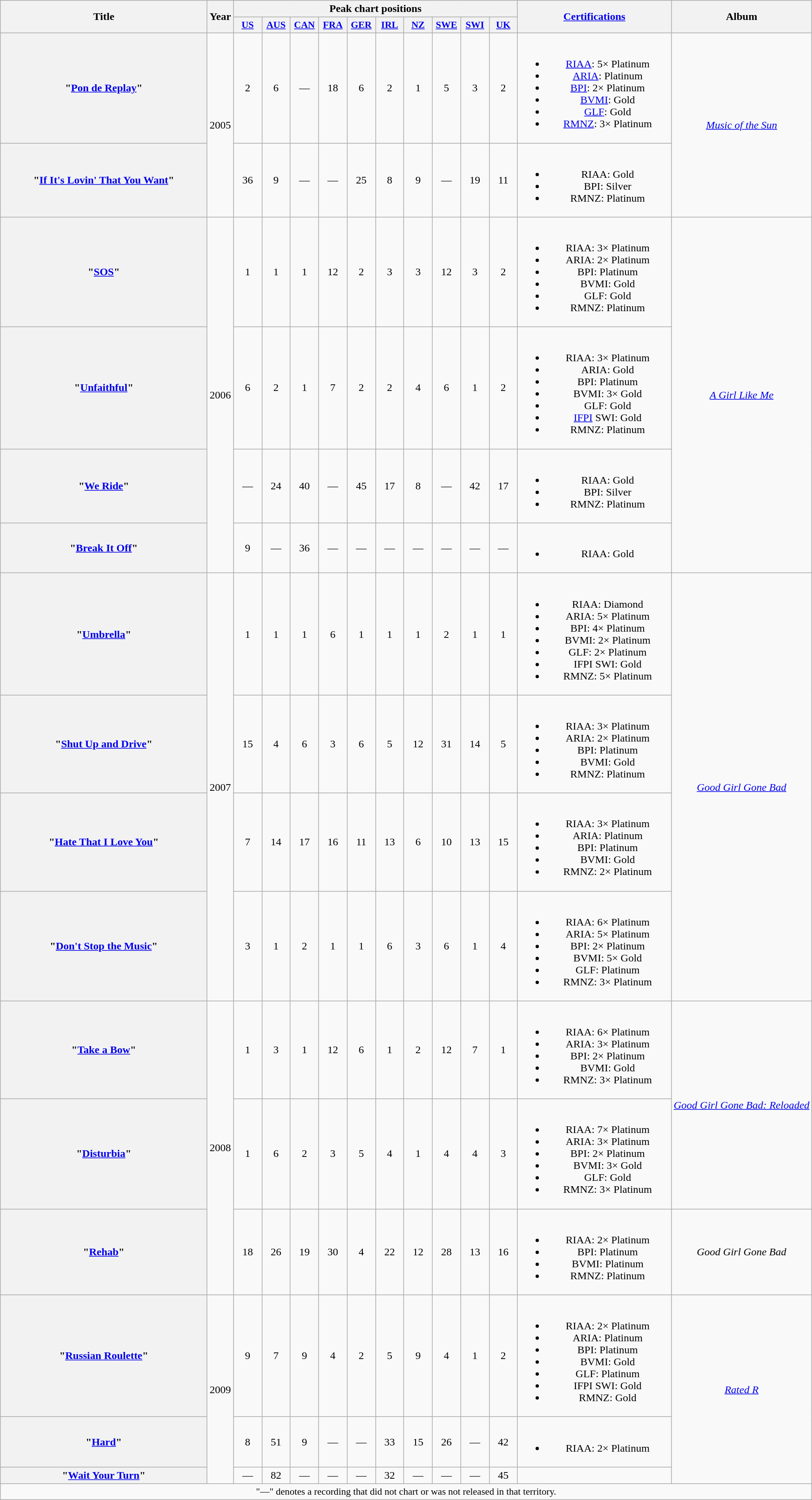<table class="wikitable plainrowheaders" style="text-align:center;" border="1">
<tr>
<th scope="col" rowspan="2" style="width:19em;">Title</th>
<th scope="col" rowspan="2">Year</th>
<th colspan="10">Peak chart positions</th>
<th scope="col" rowspan="2" style="width:14em;"><a href='#'>Certifications</a></th>
<th scope="col" rowspan="2">Album</th>
</tr>
<tr>
<th scope="col" style="width:2.5em;font-size:90%;"><a href='#'>US</a><br></th>
<th scope="col" style="width:2.5em;font-size:90%;"><a href='#'>AUS</a><br></th>
<th scope="col" style="width:2.5em;font-size:90%;"><a href='#'>CAN</a><br></th>
<th scope="col" style="width:2.5em;font-size:90%;"><a href='#'>FRA</a><br></th>
<th scope="col" style="width:2.5em;font-size:90%;"><a href='#'>GER</a><br></th>
<th scope="col" style="width:2.5em;font-size:90%;"><a href='#'>IRL</a><br></th>
<th scope="col" style="width:2.5em;font-size:90%;"><a href='#'>NZ</a><br></th>
<th scope="col" style="width:2.5em;font-size:90%;"><a href='#'>SWE</a><br></th>
<th scope="col" style="width:2.5em;font-size:90%;"><a href='#'>SWI</a><br></th>
<th scope="col" style="width:2.5em;font-size:90%;"><a href='#'>UK</a><br></th>
</tr>
<tr>
<th scope="row">"<a href='#'>Pon de Replay</a>"</th>
<td rowspan="2">2005</td>
<td>2</td>
<td>6</td>
<td>—</td>
<td>18</td>
<td>6</td>
<td>2</td>
<td>1</td>
<td>5</td>
<td>3</td>
<td>2</td>
<td><br><ul><li><a href='#'>RIAA</a>: 5× Platinum</li><li><a href='#'>ARIA</a>: Platinum</li><li><a href='#'>BPI</a>: 2× Platinum</li><li><a href='#'>BVMI</a>: Gold</li><li><a href='#'>GLF</a>: Gold</li><li><a href='#'>RMNZ</a>: 3× Platinum</li></ul></td>
<td rowspan="2"><em><a href='#'>Music of the Sun</a></em></td>
</tr>
<tr>
<th scope="row">"<a href='#'>If It's Lovin' That You Want</a>"</th>
<td>36</td>
<td>9</td>
<td>—</td>
<td>—</td>
<td>25</td>
<td>8</td>
<td>9</td>
<td>—</td>
<td>19</td>
<td>11</td>
<td><br><ul><li>RIAA: Gold</li><li>BPI: Silver</li><li>RMNZ: Platinum</li></ul></td>
</tr>
<tr>
<th scope="row">"<a href='#'>SOS</a>"</th>
<td rowspan="4">2006</td>
<td>1</td>
<td>1</td>
<td>1</td>
<td>12</td>
<td>2</td>
<td>3</td>
<td>3</td>
<td>12</td>
<td>3</td>
<td>2</td>
<td><br><ul><li>RIAA: 3× Platinum</li><li>ARIA: 2× Platinum</li><li>BPI: Platinum</li><li>BVMI: Gold</li><li>GLF: Gold</li><li>RMNZ: Platinum</li></ul></td>
<td rowspan="4"><em><a href='#'>A Girl Like Me</a></em></td>
</tr>
<tr>
<th scope="row">"<a href='#'>Unfaithful</a>"</th>
<td>6</td>
<td>2</td>
<td>1</td>
<td>7</td>
<td>2</td>
<td>2</td>
<td>4</td>
<td>6</td>
<td>1</td>
<td>2</td>
<td><br><ul><li>RIAA: 3× Platinum</li><li>ARIA: Gold</li><li>BPI: Platinum</li><li>BVMI: 3× Gold</li><li>GLF: Gold</li><li><a href='#'>IFPI</a> SWI: Gold</li><li>RMNZ: Platinum</li></ul></td>
</tr>
<tr>
<th scope="row">"<a href='#'>We Ride</a>"</th>
<td>—</td>
<td>24</td>
<td>40</td>
<td>—</td>
<td>45</td>
<td>17</td>
<td>8</td>
<td>—</td>
<td>42</td>
<td>17</td>
<td><br><ul><li>RIAA: Gold</li><li>BPI: Silver</li><li>RMNZ: Platinum</li></ul></td>
</tr>
<tr>
<th scope="row">"<a href='#'>Break It Off</a>"<br></th>
<td>9</td>
<td>—</td>
<td>36</td>
<td>—</td>
<td>—</td>
<td>—</td>
<td>—</td>
<td>—</td>
<td>—</td>
<td>—</td>
<td><br><ul><li>RIAA: Gold</li></ul></td>
</tr>
<tr>
<th scope="row">"<a href='#'>Umbrella</a>"<br></th>
<td rowspan="4">2007</td>
<td>1</td>
<td>1</td>
<td>1</td>
<td>6</td>
<td>1</td>
<td>1</td>
<td>1</td>
<td>2</td>
<td>1</td>
<td>1</td>
<td><br><ul><li>RIAA: Diamond</li><li>ARIA: 5× Platinum</li><li>BPI: 4× Platinum</li><li>BVMI: 2× Platinum</li><li>GLF: 2× Platinum</li><li>IFPI SWI: Gold</li><li>RMNZ: 5× Platinum</li></ul></td>
<td rowspan="4"><em><a href='#'>Good Girl Gone Bad</a></em></td>
</tr>
<tr>
<th scope="row">"<a href='#'>Shut Up and Drive</a>"</th>
<td>15</td>
<td>4</td>
<td>6</td>
<td>3</td>
<td>6</td>
<td>5</td>
<td>12</td>
<td>31</td>
<td>14</td>
<td>5</td>
<td><br><ul><li>RIAA: 3× Platinum</li><li>ARIA: 2× Platinum</li><li>BPI: Platinum</li><li>BVMI: Gold</li><li>RMNZ: Platinum</li></ul></td>
</tr>
<tr>
<th scope="row">"<a href='#'>Hate That I Love You</a>"<br></th>
<td>7</td>
<td>14</td>
<td>17</td>
<td>16</td>
<td>11</td>
<td>13</td>
<td>6</td>
<td>10</td>
<td>13</td>
<td>15</td>
<td><br><ul><li>RIAA: 3× Platinum</li><li>ARIA: Platinum</li><li>BPI: Platinum</li><li>BVMI: Gold</li><li>RMNZ: 2× Platinum</li></ul></td>
</tr>
<tr>
<th scope="row">"<a href='#'>Don't Stop the Music</a>"</th>
<td>3</td>
<td>1</td>
<td>2</td>
<td>1</td>
<td>1</td>
<td>6</td>
<td>3</td>
<td>6</td>
<td>1</td>
<td>4</td>
<td><br><ul><li>RIAA: 6× Platinum</li><li>ARIA: 5× Platinum</li><li>BPI: 2× Platinum</li><li>BVMI: 5× Gold</li><li>GLF: Platinum</li><li>RMNZ: 3× Platinum</li></ul></td>
</tr>
<tr>
<th scope="row">"<a href='#'>Take a Bow</a>"</th>
<td rowspan="3">2008</td>
<td>1</td>
<td>3</td>
<td>1</td>
<td>12</td>
<td>6</td>
<td>1</td>
<td>2</td>
<td>12</td>
<td>7</td>
<td>1</td>
<td><br><ul><li>RIAA: 6× Platinum</li><li>ARIA: 3× Platinum</li><li>BPI: 2× Platinum</li><li>BVMI: Gold</li><li>RMNZ: 3× Platinum</li></ul></td>
<td rowspan="2"><em><a href='#'>Good Girl Gone Bad: Reloaded</a></em></td>
</tr>
<tr>
<th scope="row">"<a href='#'>Disturbia</a>"</th>
<td>1</td>
<td>6</td>
<td>2</td>
<td>3</td>
<td>5</td>
<td>4</td>
<td>1</td>
<td>4</td>
<td>4</td>
<td>3</td>
<td><br><ul><li>RIAA: 7× Platinum</li><li>ARIA: 3× Platinum</li><li>BPI: 2× Platinum</li><li>BVMI: 3× Gold</li><li>GLF: Gold</li><li>RMNZ: 3× Platinum</li></ul></td>
</tr>
<tr>
<th scope="row">"<a href='#'>Rehab</a>"</th>
<td>18</td>
<td>26</td>
<td>19</td>
<td>30</td>
<td>4</td>
<td>22</td>
<td>12</td>
<td>28</td>
<td>13</td>
<td>16</td>
<td><br><ul><li>RIAA: 2× Platinum</li><li>BPI: Platinum</li><li>BVMI: Platinum</li><li>RMNZ: Platinum</li></ul></td>
<td><em>Good Girl Gone Bad</em></td>
</tr>
<tr>
<th scope="row">"<a href='#'>Russian Roulette</a>"</th>
<td rowspan="3">2009</td>
<td>9</td>
<td>7</td>
<td>9</td>
<td>4</td>
<td>2</td>
<td>5</td>
<td>9</td>
<td>4</td>
<td>1</td>
<td>2</td>
<td><br><ul><li>RIAA: 2× Platinum</li><li>ARIA: Platinum</li><li>BPI: Platinum</li><li>BVMI: Gold</li><li>GLF: Platinum</li><li>IFPI SWI: Gold</li><li>RMNZ: Gold</li></ul></td>
<td rowspan="3"><em><a href='#'>Rated R</a></em></td>
</tr>
<tr>
<th scope="row">"<a href='#'>Hard</a>"<br></th>
<td>8</td>
<td>51</td>
<td>9</td>
<td>—</td>
<td>—</td>
<td>33</td>
<td>15</td>
<td>26</td>
<td>—</td>
<td>42</td>
<td><br><ul><li>RIAA: 2× Platinum</li></ul></td>
</tr>
<tr>
<th scope="row">"<a href='#'>Wait Your Turn</a>"</th>
<td>—</td>
<td>82</td>
<td>—</td>
<td>—</td>
<td>—</td>
<td>32</td>
<td>—</td>
<td>—</td>
<td>—</td>
<td>45</td>
</tr>
<tr>
<td colspan="15" style="font-size:90%">"—" denotes a recording that did not chart or was not released in that territory.</td>
</tr>
</table>
